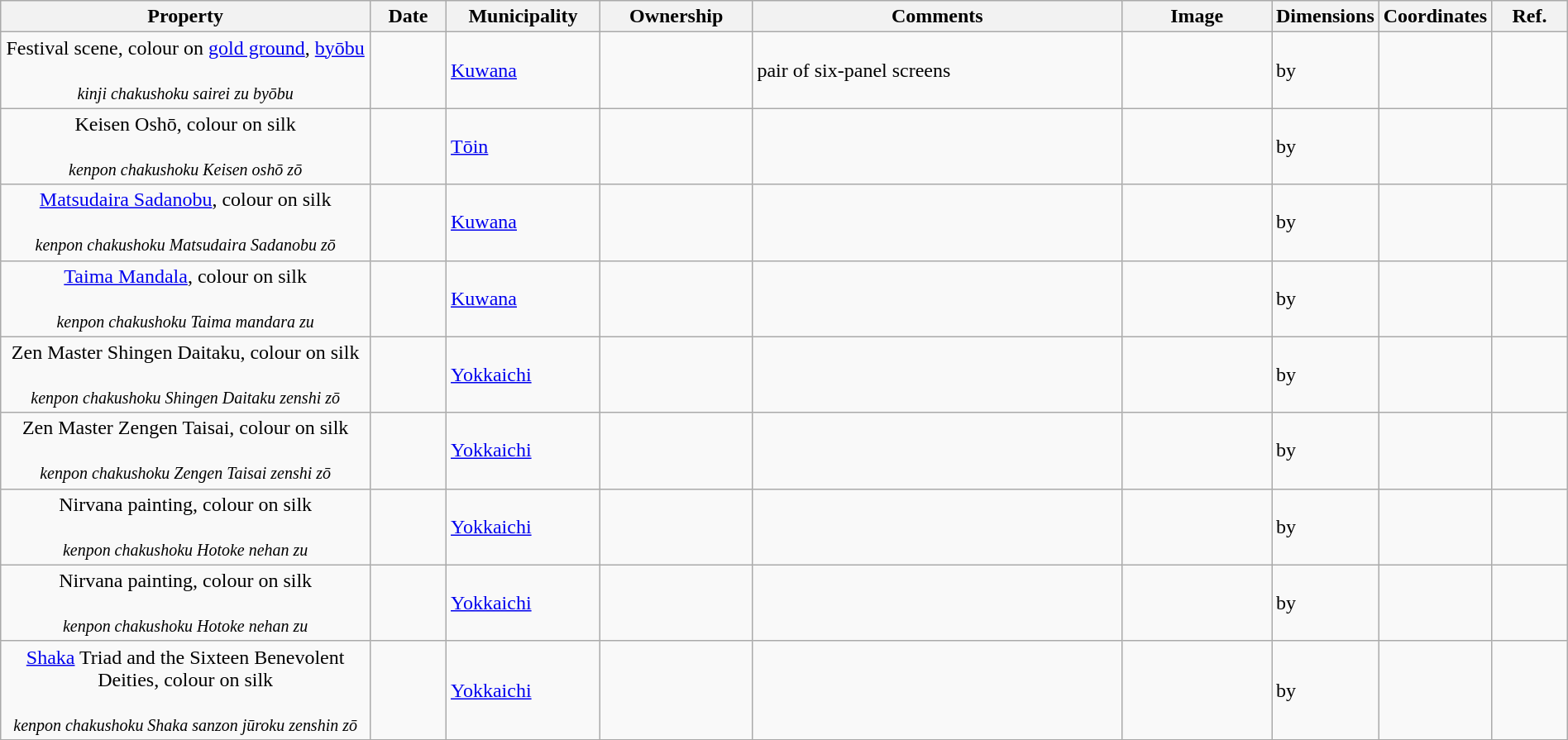<table class="wikitable sortable"  style="width:100%;">
<tr>
<th width="25%" align="left">Property</th>
<th width="5%" align="left" data-sort-type="number">Date</th>
<th width="10%" align="left">Municipality</th>
<th width="10%" align="left">Ownership</th>
<th width="25%" align="left" class="unsortable">Comments</th>
<th width="10%" align="left" class="unsortable">Image</th>
<th width="5%" align="left" class="unsortable">Dimensions</th>
<th width="5%" align="left" class="unsortable">Coordinates</th>
<th width="5%" align="left" class="unsortable">Ref.</th>
</tr>
<tr>
<td align="center">Festival scene, colour on <a href='#'>gold ground</a>, <a href='#'>byōbu</a><br><br><small><em>kinji chakushoku sairei zu byōbu</em></small></td>
<td></td>
<td><a href='#'>Kuwana</a></td>
<td></td>
<td>pair of six-panel screens</td>
<td></td>
<td> by </td>
<td></td>
<td></td>
</tr>
<tr>
<td align="center">Keisen Oshō, colour on silk<br><br><small><em>kenpon chakushoku Keisen oshō zō</em></small></td>
<td></td>
<td><a href='#'>Tōin</a></td>
<td></td>
<td></td>
<td></td>
<td> by </td>
<td></td>
<td></td>
</tr>
<tr>
<td align="center"><a href='#'>Matsudaira Sadanobu</a>, colour on silk<br><br><small><em>kenpon chakushoku Matsudaira Sadanobu zō</em></small></td>
<td></td>
<td><a href='#'>Kuwana</a></td>
<td></td>
<td></td>
<td></td>
<td> by </td>
<td></td>
<td></td>
</tr>
<tr>
<td align="center"><a href='#'>Taima Mandala</a>, colour on silk<br><br><small><em>kenpon chakushoku Taima mandara zu</em></small></td>
<td></td>
<td><a href='#'>Kuwana</a></td>
<td></td>
<td></td>
<td></td>
<td> by </td>
<td></td>
<td></td>
</tr>
<tr>
<td align="center">Zen Master Shingen Daitaku, colour on silk<br><br><small><em>kenpon chakushoku Shingen Daitaku zenshi zō</em></small></td>
<td></td>
<td><a href='#'>Yokkaichi</a></td>
<td></td>
<td></td>
<td></td>
<td> by </td>
<td></td>
<td></td>
</tr>
<tr>
<td align="center">Zen Master Zengen Taisai, colour on silk<br><br><small><em>kenpon chakushoku Zengen Taisai zenshi zō</em></small></td>
<td></td>
<td><a href='#'>Yokkaichi</a></td>
<td></td>
<td></td>
<td></td>
<td> by </td>
<td></td>
<td></td>
</tr>
<tr>
<td align="center">Nirvana painting, colour on silk<br><br><small><em>kenpon chakushoku Hotoke nehan zu</em></small></td>
<td></td>
<td><a href='#'>Yokkaichi</a></td>
<td></td>
<td></td>
<td></td>
<td> by </td>
<td></td>
<td></td>
</tr>
<tr>
<td align="center">Nirvana painting, colour on silk<br><br><small><em>kenpon chakushoku Hotoke nehan zu</em></small></td>
<td></td>
<td><a href='#'>Yokkaichi</a></td>
<td></td>
<td></td>
<td></td>
<td> by </td>
<td></td>
<td></td>
</tr>
<tr>
<td align="center"><a href='#'>Shaka</a> Triad and the Sixteen Benevolent Deities, colour on silk<br><br><small><em>kenpon chakushoku Shaka sanzon jūroku zenshin zō</em></small></td>
<td></td>
<td><a href='#'>Yokkaichi</a></td>
<td></td>
<td></td>
<td></td>
<td> by </td>
<td></td>
<td></td>
</tr>
<tr>
</tr>
</table>
